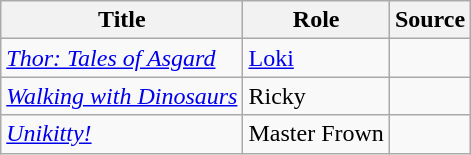<table class="wikitable sortable">
<tr>
<th>Title</th>
<th>Role</th>
<th class="unsortable">Source</th>
</tr>
<tr>
<td><em><a href='#'>Thor: Tales of Asgard</a></em></td>
<td><a href='#'>Loki</a></td>
<td></td>
</tr>
<tr>
<td><em><a href='#'>Walking with Dinosaurs</a></em></td>
<td>Ricky</td>
<td></td>
</tr>
<tr>
<td><em><a href='#'>Unikitty!</a></em></td>
<td>Master Frown</td>
<td></td>
</tr>
</table>
